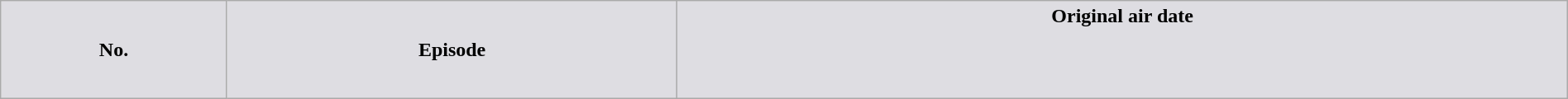<table class="wikitable plainrowheaders" style="width:100%">
<tr>
<th style="background:#dedde2;">No.</th>
<th style="background:#dedde2;">Episode</th>
<th style="background:#dedde2;">Original air date<br>




<br><br><br></th>
</tr>
</table>
